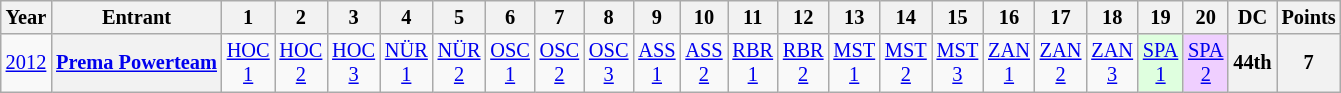<table class="wikitable" style="text-align:center; font-size:85%">
<tr>
<th>Year</th>
<th>Entrant</th>
<th>1</th>
<th>2</th>
<th>3</th>
<th>4</th>
<th>5</th>
<th>6</th>
<th>7</th>
<th>8</th>
<th>9</th>
<th>10</th>
<th>11</th>
<th>12</th>
<th>13</th>
<th>14</th>
<th>15</th>
<th>16</th>
<th>17</th>
<th>18</th>
<th>19</th>
<th>20</th>
<th>DC</th>
<th>Points</th>
</tr>
<tr>
<td><a href='#'>2012</a></td>
<th><a href='#'>Prema Powerteam</a></th>
<td style="background:#;"><a href='#'>HOC<br>1</a><br></td>
<td style="background:#;"><a href='#'>HOC<br>2</a><br></td>
<td style="background:#;"><a href='#'>HOC<br>3</a><br></td>
<td style="background:#;"><a href='#'>NÜR<br>1</a><br></td>
<td style="background:#;"><a href='#'>NÜR<br>2</a><br></td>
<td style="background:#;"><a href='#'>OSC<br>1</a><br></td>
<td style="background:#;"><a href='#'>OSC<br>2</a><br></td>
<td style="background:#;"><a href='#'>OSC<br>3</a><br></td>
<td style="background:#;"><a href='#'>ASS<br>1</a><br></td>
<td style="background:#;"><a href='#'>ASS<br>2</a><br></td>
<td style="background:#;"><a href='#'>RBR<br>1</a><br></td>
<td style="background:#;"><a href='#'>RBR<br>2</a><br></td>
<td style="background:#;"><a href='#'>MST<br>1</a><br></td>
<td style="background:#;"><a href='#'>MST<br>2</a><br></td>
<td style="background:#;"><a href='#'>MST<br>3</a><br></td>
<td style="background:#;"><a href='#'>ZAN<br>1</a><br></td>
<td style="background:#;"><a href='#'>ZAN<br>2</a><br></td>
<td style="background:#;"><a href='#'>ZAN<br>3</a><br></td>
<td style="background:#dfffdf;"><a href='#'>SPA<br>1</a><br></td>
<td style="background:#efcfff;"><a href='#'>SPA<br>2</a><br></td>
<th>44th</th>
<th>7</th>
</tr>
</table>
